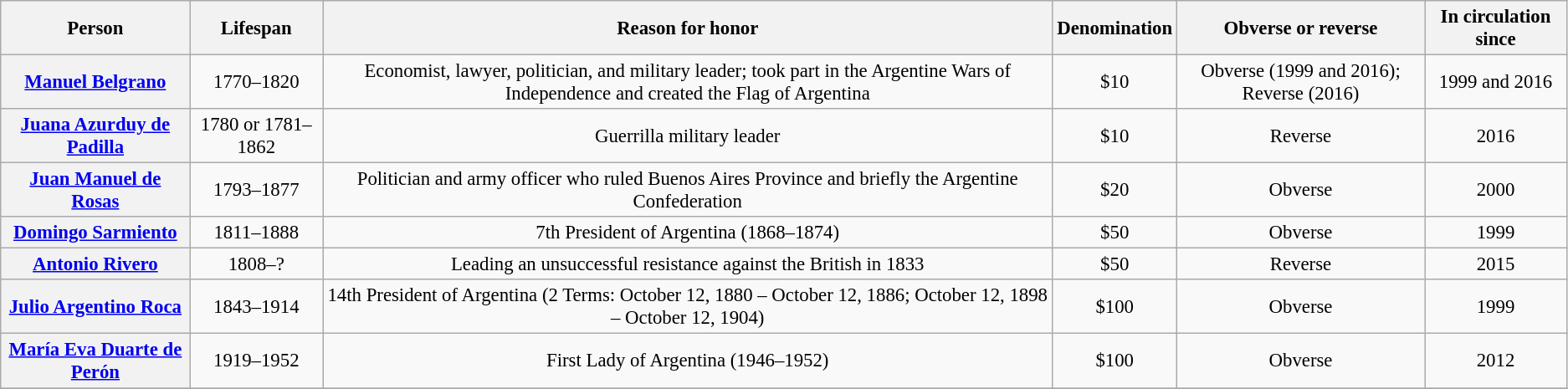<table class="wikitable" style="font-size: 95%; text-align:center;">
<tr>
<th>Person</th>
<th>Lifespan</th>
<th>Reason for honor</th>
<th>Denomination</th>
<th>Obverse or reverse</th>
<th>In circulation since</th>
</tr>
<tr>
<th><a href='#'>Manuel Belgrano</a></th>
<td>1770–1820</td>
<td>Economist, lawyer, politician, and military leader; took part in the Argentine Wars of Independence and created the Flag of Argentina</td>
<td>$10</td>
<td>Obverse (1999 and 2016); Reverse (2016)</td>
<td>1999 and 2016</td>
</tr>
<tr>
<th><a href='#'>Juana Azurduy de Padilla</a></th>
<td>1780 or 1781–1862</td>
<td>Guerrilla military leader</td>
<td>$10</td>
<td>Reverse</td>
<td>2016</td>
</tr>
<tr>
<th><a href='#'>Juan Manuel de Rosas</a></th>
<td>1793–1877</td>
<td>Politician and army officer who ruled Buenos Aires Province and briefly the Argentine Confederation</td>
<td>$20</td>
<td>Obverse</td>
<td>2000</td>
</tr>
<tr>
<th><a href='#'>Domingo Sarmiento</a></th>
<td>1811–1888</td>
<td>7th President of Argentina (1868–1874)</td>
<td>$50</td>
<td>Obverse</td>
<td>1999</td>
</tr>
<tr>
<th><a href='#'>Antonio Rivero</a></th>
<td>1808–?</td>
<td>Leading an unsuccessful resistance against the British in 1833</td>
<td>$50</td>
<td>Reverse</td>
<td>2015</td>
</tr>
<tr>
<th><a href='#'>Julio Argentino Roca</a></th>
<td>1843–1914</td>
<td>14th President of Argentina (2 Terms: October 12, 1880 – October 12, 1886; October 12, 1898 – October 12, 1904)</td>
<td>$100</td>
<td>Obverse</td>
<td>1999</td>
</tr>
<tr>
<th><a href='#'>María Eva Duarte de Perón</a></th>
<td>1919–1952</td>
<td>First Lady of Argentina (1946–1952)</td>
<td>$100</td>
<td>Obverse</td>
<td>2012</td>
</tr>
<tr>
</tr>
</table>
